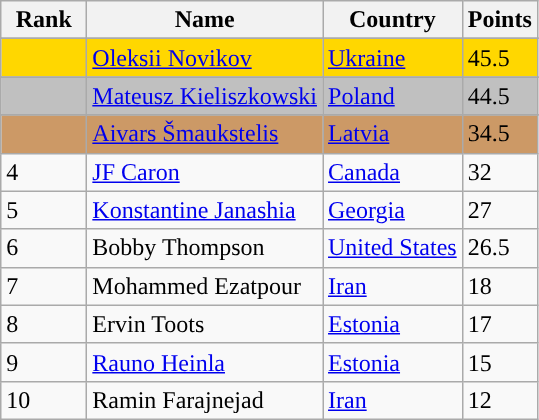<table class="wikitable" style="display: inline-table;">
<tr>
<th style="width: 50px;">Rank</th>
<th>Name</th>
<th>Country</th>
<th>Points</th>
</tr>
<tr 30>
</tr>
<tr style="background:gold;">
<td></td>
<td><a href='#'>Oleksii Novikov</a></td>
<td> <a href='#'>Ukraine</a></td>
<td>45.5</td>
</tr>
<tr>
</tr>
<tr style="background:silver;">
<td></td>
<td><a href='#'>Mateusz Kieliszkowski</a></td>
<td> <a href='#'>Poland</a></td>
<td>44.5</td>
</tr>
<tr>
</tr>
<tr style="background:#c96;">
<td></td>
<td><a href='#'>Aivars Šmaukstelis</a></td>
<td> <a href='#'>Latvia</a></td>
<td>34.5</td>
</tr>
<tr>
<td>4</td>
<td><a href='#'>JF Caron</a></td>
<td> <a href='#'>Canada</a></td>
<td>32</td>
</tr>
<tr>
<td>5</td>
<td><a href='#'>Konstantine Janashia</a></td>
<td> <a href='#'>Georgia</a></td>
<td>27</td>
</tr>
<tr>
<td>6</td>
<td>Bobby Thompson</td>
<td> <a href='#'>United States</a></td>
<td>26.5</td>
</tr>
<tr>
<td>7</td>
<td>Mohammed Ezatpour</td>
<td> <a href='#'>Iran</a></td>
<td>18</td>
</tr>
<tr>
<td>8</td>
<td>Ervin Toots</td>
<td> <a href='#'>Estonia</a></td>
<td>17</td>
</tr>
<tr>
<td>9</td>
<td><a href='#'>Rauno Heinla</a></td>
<td> <a href='#'>Estonia</a></td>
<td>15</td>
</tr>
<tr>
<td>10</td>
<td>Ramin Farajnejad</td>
<td> <a href='#'>Iran</a></td>
<td>12</td>
</tr>
</table>
